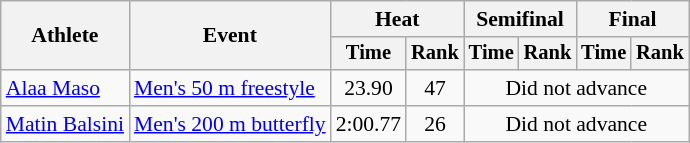<table class=wikitable style="font-size:90%;">
<tr>
<th rowspan=2>Athlete</th>
<th rowspan=2>Event</th>
<th colspan=2>Heat</th>
<th colspan=2>Semifinal</th>
<th colspan=2>Final</th>
</tr>
<tr style=font-size:95%>
<th>Time</th>
<th>Rank</th>
<th>Time</th>
<th>Rank</th>
<th>Time</th>
<th>Rank</th>
</tr>
<tr align=center>
<td align=left><a href='#'>Alaa Maso</a></td>
<td align=left><a href='#'>Men's 50 m freestyle</a></td>
<td>23.90</td>
<td>47</td>
<td colspan=4>Did not advance</td>
</tr>
<tr align=center>
<td align=left><a href='#'>Matin Balsini</a></td>
<td align=left><a href='#'>Men's 200 m butterfly</a></td>
<td>2:00.77</td>
<td>26</td>
<td colspan=4>Did not advance</td>
</tr>
</table>
